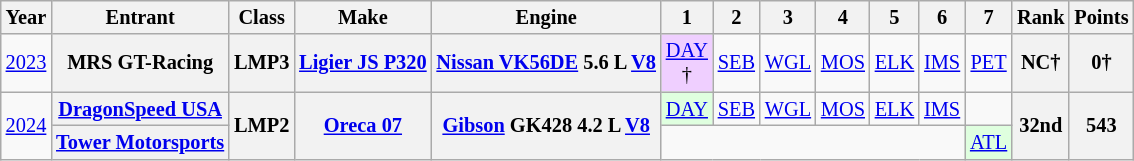<table class="wikitable" style="text-align:center; font-size:85%">
<tr>
<th>Year</th>
<th>Entrant</th>
<th>Class</th>
<th>Make</th>
<th>Engine</th>
<th>1</th>
<th>2</th>
<th>3</th>
<th>4</th>
<th>5</th>
<th>6</th>
<th>7</th>
<th>Rank</th>
<th>Points</th>
</tr>
<tr>
<td><a href='#'>2023</a></td>
<th nowrap>MRS GT-Racing</th>
<th>LMP3</th>
<th nowrap><a href='#'>Ligier JS P320</a></th>
<th nowrap><a href='#'>Nissan VK56DE</a> 5.6 L <a href='#'>V8</a></th>
<td style="background:#EFCFFF;"><a href='#'>DAY</a><br>†</td>
<td style="background:#;"><a href='#'>SEB</a></td>
<td style="background:#;"><a href='#'>WGL</a></td>
<td style="background:#;"><a href='#'>MOS</a></td>
<td style="background:#;"><a href='#'>ELK</a></td>
<td style="background:#;"><a href='#'>IMS</a></td>
<td style="background:#;"><a href='#'>PET</a></td>
<th>NC†</th>
<th>0†</th>
</tr>
<tr>
<td rowspan="2"><a href='#'>2024</a></td>
<th nowrap><a href='#'>DragonSpeed USA</a></th>
<th rowspan="2">LMP2</th>
<th rowspan="2" nowrap><a href='#'>Oreca 07</a></th>
<th rowspan="2" nowrap><a href='#'>Gibson</a> GK428 4.2 L <a href='#'>V8</a></th>
<td style="background:#DFFFDF;"><a href='#'>DAY</a><br></td>
<td><a href='#'>SEB</a></td>
<td><a href='#'>WGL</a></td>
<td><a href='#'>MOS</a></td>
<td><a href='#'>ELK</a></td>
<td><a href='#'>IMS</a></td>
<td></td>
<th rowspan="2">32nd</th>
<th rowspan="2">543</th>
</tr>
<tr>
<th nowrap><a href='#'>Tower Motorsports</a></th>
<td colspan=6></td>
<td style="background:#DFFFDF;"><a href='#'>ATL</a><br></td>
</tr>
</table>
